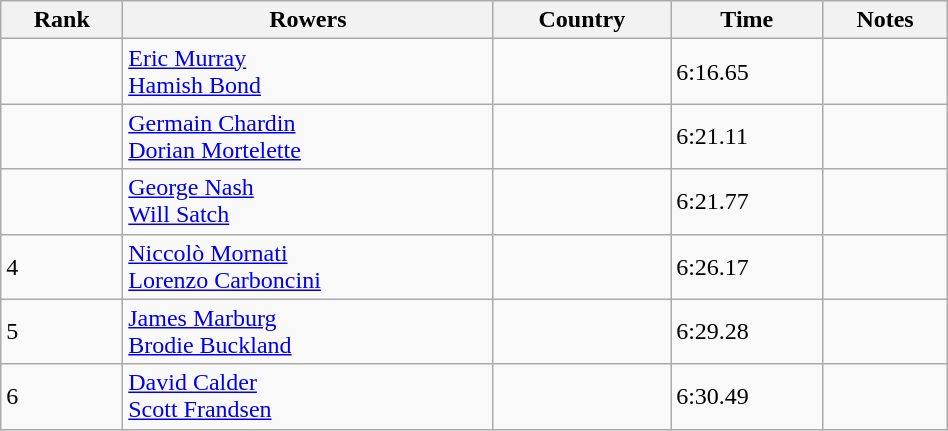<table class="wikitable sortable" width=50%>
<tr>
<th>Rank</th>
<th>Rowers</th>
<th>Country</th>
<th>Time</th>
<th>Notes</th>
</tr>
<tr>
<td></td>
<td><a href='#'>Eric Murray</a><br><a href='#'>Hamish Bond</a></td>
<td></td>
<td>6:16.65</td>
<td></td>
</tr>
<tr>
<td></td>
<td><a href='#'>Germain Chardin</a><br><a href='#'>Dorian Mortelette</a></td>
<td></td>
<td>6:21.11</td>
<td></td>
</tr>
<tr>
<td></td>
<td><a href='#'>George Nash</a><br><a href='#'>Will Satch</a></td>
<td></td>
<td>6:21.77</td>
<td></td>
</tr>
<tr>
<td>4</td>
<td><a href='#'>Niccolò Mornati</a><br><a href='#'>Lorenzo Carboncini</a></td>
<td></td>
<td>6:26.17</td>
<td></td>
</tr>
<tr>
<td>5</td>
<td><a href='#'>James Marburg</a><br><a href='#'>Brodie Buckland</a></td>
<td></td>
<td>6:29.28</td>
<td></td>
</tr>
<tr>
<td>6</td>
<td><a href='#'>David Calder</a><br><a href='#'>Scott Frandsen</a></td>
<td></td>
<td>6:30.49</td>
<td></td>
</tr>
</table>
